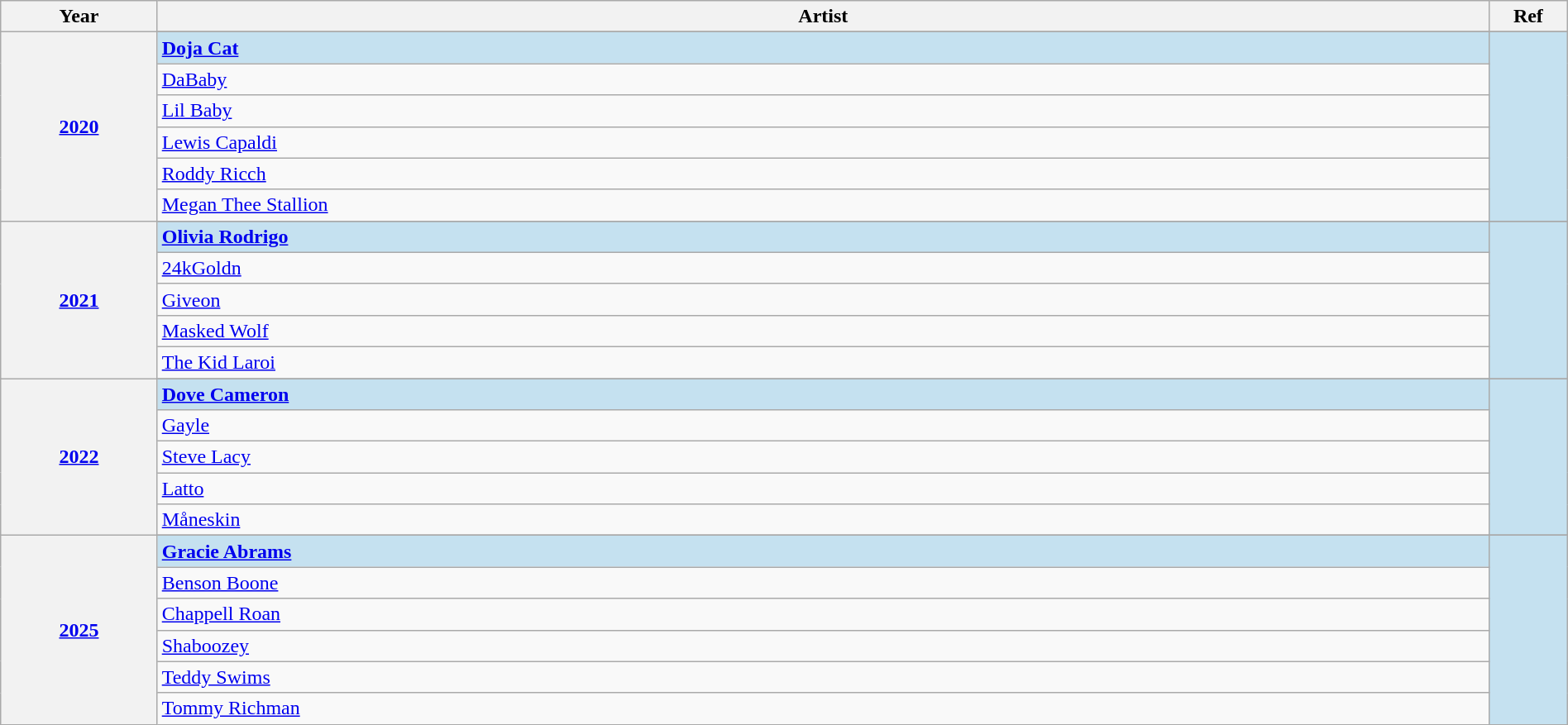<table class="wikitable" width="100%">
<tr>
<th width="10%">Year</th>
<th width="85%">Artist</th>
<th width="5%">Ref</th>
</tr>
<tr>
<th rowspan="7" align="center"><a href='#'>2020<br></a></th>
</tr>
<tr style="background:#c5e1f0">
<td><strong><a href='#'>Doja Cat</a></strong></td>
<td rowspan="6" align="center"></td>
</tr>
<tr>
<td><a href='#'>DaBaby</a></td>
</tr>
<tr>
<td><a href='#'>Lil Baby</a></td>
</tr>
<tr>
<td><a href='#'>Lewis Capaldi</a></td>
</tr>
<tr>
<td><a href='#'>Roddy Ricch</a></td>
</tr>
<tr>
<td><a href='#'>Megan Thee Stallion</a></td>
</tr>
<tr>
<th rowspan="6" align="center"><a href='#'>2021<br></a></th>
</tr>
<tr style="background:#c5e1f0">
<td><strong><a href='#'>Olivia Rodrigo</a></strong></td>
<td rowspan="5" align="center"></td>
</tr>
<tr>
<td><a href='#'>24kGoldn</a></td>
</tr>
<tr>
<td><a href='#'>Giveon</a></td>
</tr>
<tr>
<td><a href='#'>Masked Wolf</a></td>
</tr>
<tr>
<td><a href='#'>The Kid Laroi</a></td>
</tr>
<tr>
<th rowspan="6" align="center"><a href='#'>2022<br></a></th>
</tr>
<tr style="background:#c5e1f0">
<td><strong><a href='#'>Dove Cameron</a></strong></td>
<td rowspan="5" align="center"></td>
</tr>
<tr>
<td><a href='#'>Gayle</a></td>
</tr>
<tr>
<td><a href='#'>Steve Lacy</a></td>
</tr>
<tr>
<td><a href='#'>Latto</a></td>
</tr>
<tr>
<td><a href='#'>Måneskin</a></td>
</tr>
<tr>
<th rowspan="7" align="center"><a href='#'>2025<br></a></th>
</tr>
<tr style="background:#c5e1f0">
<td><strong><a href='#'>Gracie Abrams</a></strong></td>
<td rowspan="7" align="center"></td>
</tr>
<tr>
<td><a href='#'>Benson Boone</a></td>
</tr>
<tr>
<td><a href='#'>Chappell Roan</a></td>
</tr>
<tr>
<td><a href='#'>Shaboozey</a></td>
</tr>
<tr>
<td><a href='#'>Teddy Swims</a></td>
</tr>
<tr>
<td><a href='#'>Tommy Richman</a></td>
</tr>
</table>
